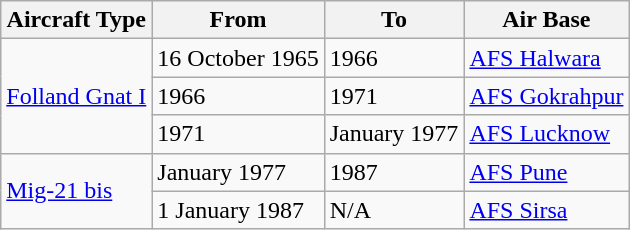<table class="wikitable">
<tr>
<th>Aircraft Type</th>
<th>From</th>
<th>To</th>
<th>Air Base</th>
</tr>
<tr>
<td rowspan='3'><a href='#'>Folland Gnat I</a></td>
<td>16 October 1965</td>
<td>1966</td>
<td><a href='#'>AFS Halwara</a></td>
</tr>
<tr>
<td>1966</td>
<td>1971</td>
<td><a href='#'>AFS Gokrahpur</a></td>
</tr>
<tr>
<td>1971</td>
<td>January 1977</td>
<td><a href='#'>AFS Lucknow</a></td>
</tr>
<tr>
<td rowspan='2'><a href='#'>Mig-21 bis</a></td>
<td>January 1977</td>
<td>1987</td>
<td><a href='#'>AFS Pune</a></td>
</tr>
<tr>
<td>1 January 1987</td>
<td>N/A</td>
<td><a href='#'>AFS Sirsa</a></td>
</tr>
</table>
